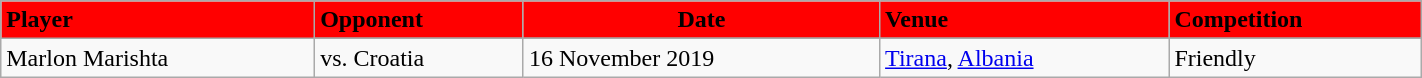<table class="wikitable" style="width:75%;">
<tr>
<th style="background:red; color:black; text-align:left;">Player</th>
<th style="background:red; color:black; text-align:left;">Opponent</th>
<th style="background:red; color;black text-align:left;">Date</th>
<th style="background:red; color:black; text-align:left;">Venue</th>
<th style="background:red; color:black; text-align:left;">Competition</th>
</tr>
<tr>
<td rowspan="3">Marlon Marishta</td>
</tr>
<tr>
<td>vs.  Croatia</td>
<td>16 November 2019</td>
<td><a href='#'>Tirana</a>, <a href='#'>Albania</a></td>
<td>Friendly</td>
</tr>
</table>
